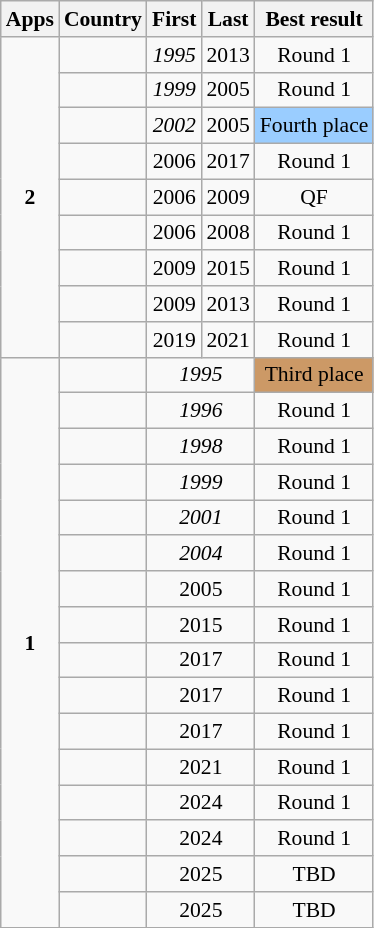<table class="wikitable" style="font-size:90%; text-align:center;">
<tr>
<th>Apps</th>
<th>Country</th>
<th>First</th>
<th>Last</th>
<th>Best result</th>
</tr>
<tr>
<td rowspan=9><strong>2</strong></td>
<td align=left></td>
<td><em>1995</em></td>
<td>2013</td>
<td>Round 1</td>
</tr>
<tr>
<td align=left></td>
<td><em>1999</em></td>
<td>2005</td>
<td>Round 1</td>
</tr>
<tr>
<td align=left></td>
<td><em>2002</em></td>
<td>2005</td>
<td bgcolor=#9acdff>Fourth place</td>
</tr>
<tr>
<td align=left></td>
<td>2006</td>
<td>2017</td>
<td>Round 1</td>
</tr>
<tr>
<td align=left></td>
<td>2006</td>
<td>2009</td>
<td>QF</td>
</tr>
<tr>
<td align=left></td>
<td>2006</td>
<td>2008</td>
<td>Round 1</td>
</tr>
<tr>
<td align=left></td>
<td>2009</td>
<td>2015</td>
<td>Round 1</td>
</tr>
<tr>
<td align=left></td>
<td>2009</td>
<td>2013</td>
<td>Round 1</td>
</tr>
<tr>
<td align=left></td>
<td>2019</td>
<td>2021</td>
<td>Round 1</td>
</tr>
<tr>
<td rowspan=16><strong>1</strong></td>
<td align=left></td>
<td colspan=2><em>1995</em></td>
<td bgcolor=#cc9966>Third place</td>
</tr>
<tr>
<td align=left></td>
<td colspan=2><em>1996</em></td>
<td>Round 1</td>
</tr>
<tr>
<td align=left></td>
<td colspan=2><em>1998</em></td>
<td>Round 1</td>
</tr>
<tr>
<td align=left></td>
<td colspan=2><em>1999</em></td>
<td>Round 1</td>
</tr>
<tr>
<td align=left></td>
<td colspan=2><em>2001</em></td>
<td>Round 1</td>
</tr>
<tr>
<td align=left></td>
<td colspan=2><em>2004</em></td>
<td>Round 1</td>
</tr>
<tr>
<td align=left></td>
<td colspan=2>2005</td>
<td>Round 1</td>
</tr>
<tr>
<td align=left></td>
<td colspan=2>2015</td>
<td>Round 1</td>
</tr>
<tr>
<td align=left></td>
<td colspan=2>2017</td>
<td>Round 1</td>
</tr>
<tr>
<td align=left></td>
<td colspan=2>2017</td>
<td>Round 1</td>
</tr>
<tr>
<td align=left></td>
<td colspan=2>2017</td>
<td>Round 1</td>
</tr>
<tr>
<td align=left></td>
<td colspan=2>2021</td>
<td>Round 1</td>
</tr>
<tr>
<td align=left></td>
<td colspan=2>2024</td>
<td>Round 1</td>
</tr>
<tr>
<td align=left></td>
<td colspan=2>2024</td>
<td>Round 1</td>
</tr>
<tr>
<td align=left></td>
<td colspan=2>2025</td>
<td>TBD</td>
</tr>
<tr>
<td align=left></td>
<td colspan=2>2025</td>
<td>TBD</td>
</tr>
</table>
